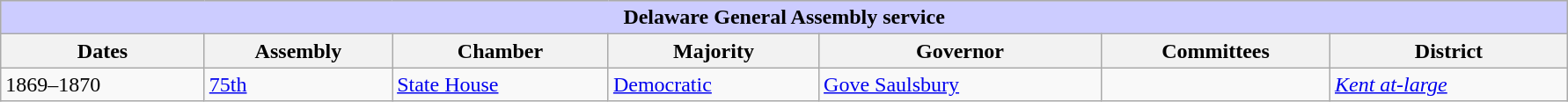<table class=wikitable style="width: 94%" style="text-align: center;" align="center">
<tr bgcolor=#cccccc>
<th colspan=7 style="background: #ccccff;">Delaware General Assembly service</th>
</tr>
<tr>
<th><strong>Dates</strong></th>
<th><strong>Assembly</strong></th>
<th><strong>Chamber</strong></th>
<th><strong>Majority</strong></th>
<th><strong>Governor</strong></th>
<th><strong>Committees</strong></th>
<th><strong>District</strong></th>
</tr>
<tr>
<td>1869–1870</td>
<td><a href='#'>75th</a></td>
<td><a href='#'>State House</a></td>
<td><a href='#'>Democratic</a></td>
<td><a href='#'>Gove Saulsbury</a></td>
<td></td>
<td><a href='#'><em>Kent at-large</em></a></td>
</tr>
</table>
